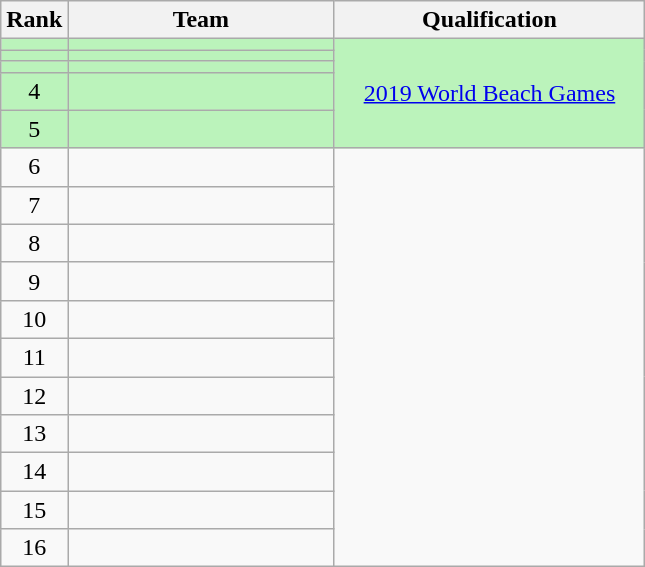<table class="wikitable">
<tr>
<th>Rank</th>
<th width=170>Team</th>
<th width=200>Qualification</th>
</tr>
<tr bgcolor="#bbf3bb">
<td align=center></td>
<td></td>
<td rowspan=5 align=center><a href='#'>2019 World Beach Games</a></td>
</tr>
<tr bgcolor="#bbf3bb">
<td align=center></td>
<td></td>
</tr>
<tr bgcolor="#bbf3bb">
<td align=center></td>
<td></td>
</tr>
<tr bgcolor="#bbf3bb">
<td align=center>4</td>
<td></td>
</tr>
<tr bgcolor="#bbf3bb">
<td align=center>5</td>
<td></td>
</tr>
<tr>
<td align=center>6</td>
<td></td>
<td rowspan=11></td>
</tr>
<tr>
<td align=center>7</td>
<td></td>
</tr>
<tr>
<td align=center>8</td>
<td></td>
</tr>
<tr>
<td align=center>9</td>
<td></td>
</tr>
<tr>
<td align=center>10</td>
<td></td>
</tr>
<tr>
<td align=center>11</td>
<td></td>
</tr>
<tr>
<td align=center>12</td>
<td></td>
</tr>
<tr>
<td align=center>13</td>
<td></td>
</tr>
<tr>
<td align=center>14</td>
<td></td>
</tr>
<tr>
<td align=center>15</td>
<td></td>
</tr>
<tr>
<td align=center>16</td>
<td></td>
</tr>
</table>
